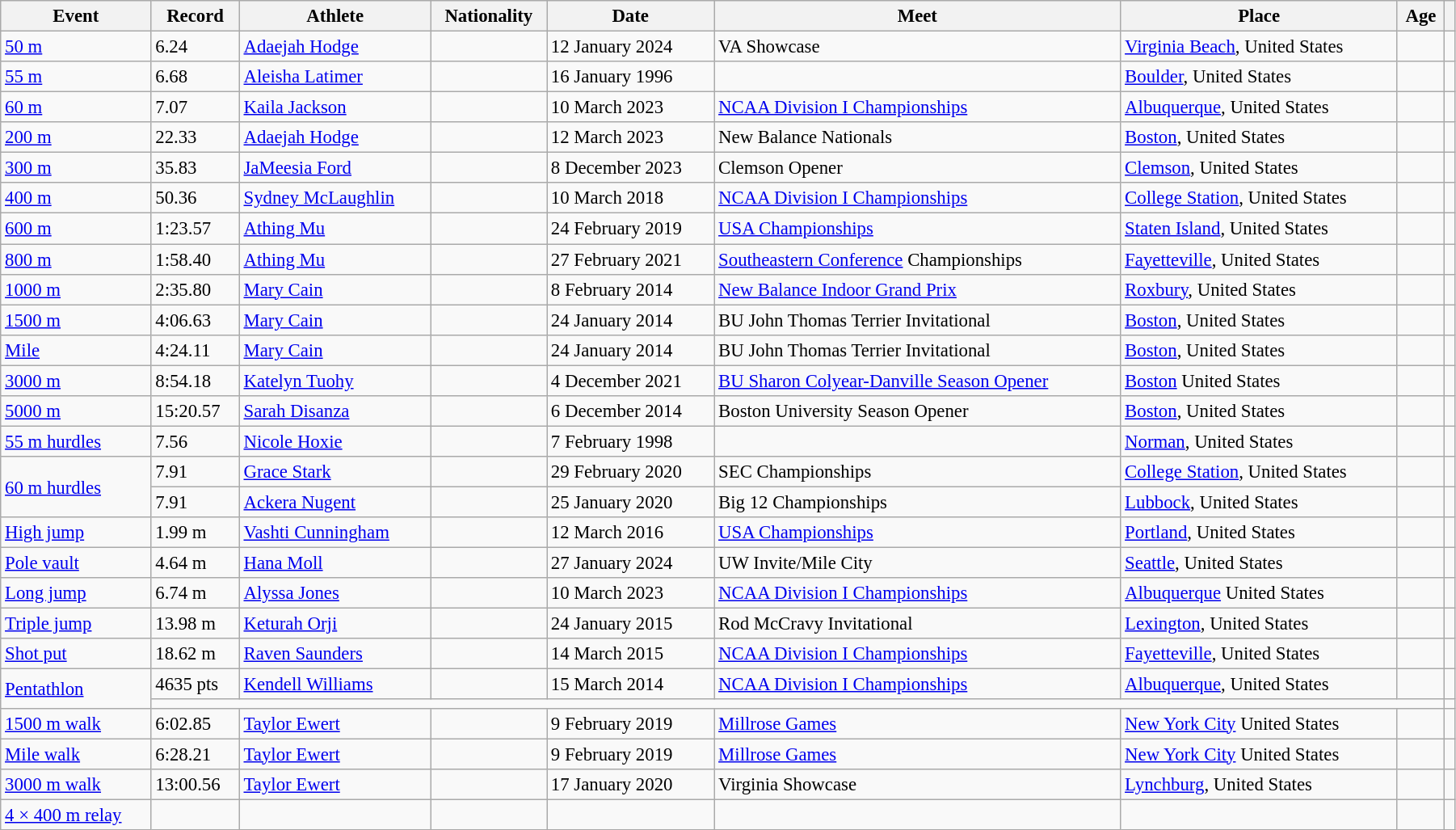<table class=wikitable style="width: 95%; font-size: 95%;">
<tr>
<th>Event</th>
<th>Record</th>
<th>Athlete</th>
<th>Nationality</th>
<th>Date</th>
<th>Meet</th>
<th>Place</th>
<th>Age</th>
<th></th>
</tr>
<tr>
<td><a href='#'>50 m</a></td>
<td>6.24</td>
<td><a href='#'>Adaejah Hodge</a></td>
<td></td>
<td>12 January 2024</td>
<td>VA Showcase</td>
<td><a href='#'>Virginia Beach</a>, United States</td>
<td></td>
<td></td>
</tr>
<tr>
<td><a href='#'>55 m</a></td>
<td>6.68 </td>
<td><a href='#'>Aleisha Latimer</a></td>
<td></td>
<td>16 January 1996</td>
<td></td>
<td><a href='#'>Boulder</a>, United States</td>
<td></td>
<td></td>
</tr>
<tr>
<td><a href='#'>60 m</a></td>
<td>7.07 </td>
<td><a href='#'>Kaila Jackson</a></td>
<td></td>
<td>10 March 2023</td>
<td><a href='#'>NCAA Division I Championships</a></td>
<td><a href='#'>Albuquerque</a>, United States</td>
<td></td>
<td></td>
</tr>
<tr>
<td><a href='#'>200 m</a></td>
<td>22.33</td>
<td><a href='#'>Adaejah Hodge</a></td>
<td></td>
<td>12 March 2023</td>
<td>New Balance Nationals</td>
<td><a href='#'>Boston</a>, United States</td>
<td></td>
<td></td>
</tr>
<tr>
<td><a href='#'>300 m</a></td>
<td>35.83</td>
<td><a href='#'>JaMeesia Ford</a></td>
<td></td>
<td>8 December 2023</td>
<td>Clemson Opener</td>
<td><a href='#'>Clemson</a>, United States</td>
<td></td>
<td></td>
</tr>
<tr>
<td><a href='#'>400 m</a></td>
<td>50.36</td>
<td><a href='#'>Sydney McLaughlin</a></td>
<td></td>
<td>10 March 2018</td>
<td><a href='#'>NCAA Division I Championships</a></td>
<td><a href='#'>College Station</a>, United States</td>
<td></td>
<td></td>
</tr>
<tr>
<td><a href='#'>600 m</a></td>
<td>1:23.57</td>
<td><a href='#'>Athing Mu</a></td>
<td></td>
<td>24 February 2019</td>
<td><a href='#'>USA Championships</a></td>
<td><a href='#'>Staten Island</a>, United States</td>
<td></td>
<td></td>
</tr>
<tr>
<td><a href='#'>800 m</a></td>
<td>1:58.40</td>
<td><a href='#'>Athing Mu</a></td>
<td></td>
<td>27 February 2021</td>
<td><a href='#'>Southeastern Conference</a> Championships</td>
<td><a href='#'>Fayetteville</a>, United States</td>
<td></td>
<td></td>
</tr>
<tr>
<td><a href='#'>1000 m</a></td>
<td>2:35.80</td>
<td><a href='#'>Mary Cain</a></td>
<td></td>
<td>8 February 2014</td>
<td><a href='#'>New Balance Indoor Grand Prix</a></td>
<td><a href='#'>Roxbury</a>, United States</td>
<td></td>
<td></td>
</tr>
<tr>
<td><a href='#'>1500 m</a></td>
<td>4:06.63</td>
<td><a href='#'>Mary Cain</a></td>
<td></td>
<td>24 January 2014</td>
<td>BU John Thomas Terrier Invitational</td>
<td><a href='#'>Boston</a>, United States</td>
<td></td>
<td></td>
</tr>
<tr>
<td><a href='#'>Mile</a></td>
<td>4:24.11</td>
<td><a href='#'>Mary Cain</a></td>
<td></td>
<td>24 January 2014</td>
<td>BU John Thomas Terrier Invitational</td>
<td><a href='#'>Boston</a>, United States</td>
<td></td>
<td></td>
</tr>
<tr>
<td><a href='#'>3000 m</a></td>
<td>8:54.18</td>
<td><a href='#'>Katelyn Tuohy</a></td>
<td></td>
<td>4 December 2021</td>
<td><a href='#'>BU Sharon Colyear-Danville Season Opener</a></td>
<td><a href='#'>Boston</a> United States</td>
<td></td>
<td></td>
</tr>
<tr>
<td><a href='#'>5000 m</a></td>
<td>15:20.57</td>
<td><a href='#'>Sarah Disanza</a></td>
<td></td>
<td>6 December 2014</td>
<td>Boston University Season Opener</td>
<td><a href='#'>Boston</a>, United States</td>
<td></td>
<td></td>
</tr>
<tr>
<td><a href='#'>55 m hurdles</a></td>
<td>7.56</td>
<td><a href='#'>Nicole Hoxie</a></td>
<td></td>
<td>7 February 1998</td>
<td></td>
<td><a href='#'>Norman</a>, United States</td>
<td></td>
<td></td>
</tr>
<tr>
<td rowspan=2><a href='#'>60 m hurdles</a></td>
<td>7.91</td>
<td><a href='#'>Grace Stark</a></td>
<td></td>
<td>29 February 2020</td>
<td>SEC Championships</td>
<td><a href='#'>College Station</a>, United States</td>
<td></td>
<td></td>
</tr>
<tr>
<td>7.91</td>
<td><a href='#'>Ackera Nugent</a></td>
<td></td>
<td>25 January 2020</td>
<td>Big 12 Championships</td>
<td><a href='#'>Lubbock</a>, United States</td>
<td></td>
<td></td>
</tr>
<tr>
<td><a href='#'>High jump</a></td>
<td>1.99 m</td>
<td><a href='#'>Vashti Cunningham</a></td>
<td></td>
<td>12 March 2016</td>
<td><a href='#'>USA Championships</a></td>
<td><a href='#'>Portland</a>, United States</td>
<td></td>
<td></td>
</tr>
<tr>
<td><a href='#'>Pole vault</a></td>
<td>4.64 m</td>
<td><a href='#'>Hana Moll</a></td>
<td></td>
<td>27 January 2024</td>
<td>UW Invite/Mile City</td>
<td><a href='#'>Seattle</a>, United States</td>
<td></td>
<td></td>
</tr>
<tr>
<td><a href='#'>Long jump</a></td>
<td>6.74 m </td>
<td><a href='#'>Alyssa Jones</a></td>
<td></td>
<td>10 March 2023</td>
<td><a href='#'>NCAA Division I Championships</a></td>
<td><a href='#'>Albuquerque</a> United States</td>
<td></td>
<td></td>
</tr>
<tr>
<td><a href='#'>Triple jump</a></td>
<td>13.98 m</td>
<td><a href='#'>Keturah Orji</a></td>
<td></td>
<td>24 January 2015</td>
<td>Rod McCravy Invitational</td>
<td><a href='#'>Lexington</a>, United States</td>
<td></td>
<td></td>
</tr>
<tr>
<td><a href='#'>Shot put</a></td>
<td>18.62 m</td>
<td><a href='#'>Raven Saunders</a></td>
<td></td>
<td>14 March 2015</td>
<td><a href='#'>NCAA Division I Championships</a></td>
<td><a href='#'>Fayetteville</a>, United States</td>
<td></td>
<td></td>
</tr>
<tr>
<td rowspan=2><a href='#'>Pentathlon</a></td>
<td>4635 pts </td>
<td><a href='#'>Kendell Williams</a></td>
<td></td>
<td>15 March 2014</td>
<td><a href='#'>NCAA Division I Championships</a></td>
<td><a href='#'>Albuquerque</a>, United States</td>
<td></td>
<td></td>
</tr>
<tr>
<td colspan=7></td>
<td></td>
</tr>
<tr>
<td><a href='#'>1500 m walk</a></td>
<td>6:02.85</td>
<td><a href='#'>Taylor Ewert</a></td>
<td></td>
<td>9 February 2019</td>
<td><a href='#'>Millrose Games</a></td>
<td><a href='#'>New York City</a> United States</td>
<td></td>
<td></td>
</tr>
<tr>
<td><a href='#'>Mile walk</a></td>
<td>6:28.21</td>
<td><a href='#'>Taylor Ewert</a></td>
<td></td>
<td>9 February 2019</td>
<td><a href='#'>Millrose Games</a></td>
<td><a href='#'>New York City</a> United States</td>
<td></td>
<td></td>
</tr>
<tr>
<td><a href='#'>3000 m walk</a></td>
<td>13:00.56</td>
<td><a href='#'>Taylor Ewert</a></td>
<td></td>
<td>17 January 2020</td>
<td>Virginia Showcase</td>
<td><a href='#'>Lynchburg</a>, United States</td>
<td></td>
<td></td>
</tr>
<tr>
<td><a href='#'>4 × 400 m relay</a></td>
<td></td>
<td></td>
<td></td>
<td></td>
<td></td>
<td></td>
<td></td>
<td></td>
</tr>
</table>
